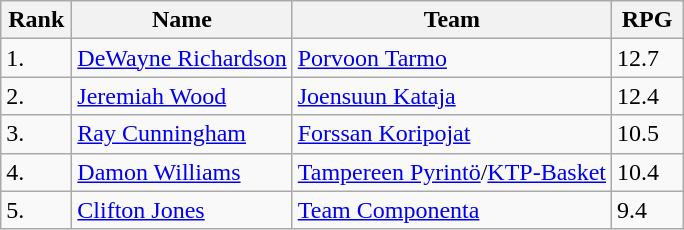<table class="wikitable">
<tr>
<th width=40>Rank</th>
<th>Name</th>
<th>Team</th>
<th width=40>RPG</th>
</tr>
<tr>
<td>1.</td>
<td> <a href='#'>DeWayne Richardson</a></td>
<td><a href='#'>Porvoon Tarmo</a></td>
<td>12.7</td>
</tr>
<tr>
<td>2.</td>
<td> <a href='#'>Jeremiah Wood</a></td>
<td><a href='#'>Joensuun Kataja</a></td>
<td>12.4</td>
</tr>
<tr>
<td>3.</td>
<td> <a href='#'>Ray Cunningham</a></td>
<td><a href='#'>Forssan Koripojat</a></td>
<td>10.5</td>
</tr>
<tr>
<td>4.</td>
<td> <a href='#'>Damon Williams</a></td>
<td><a href='#'>Tampereen Pyrintö</a>/<a href='#'>KTP-Basket</a></td>
<td>10.4</td>
</tr>
<tr>
<td>5.</td>
<td> <a href='#'>Clifton Jones</a></td>
<td><a href='#'>Team Componenta</a></td>
<td>9.4</td>
</tr>
</table>
